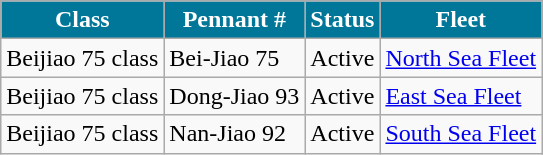<table class="wikitable">
<tr>
<th style="background:#079;color:#fff;">Class</th>
<th style="background:#079;color:#fff;">Pennant #</th>
<th style="background:#079;color:#fff;">Status</th>
<th style="background:#079;color:#fff;">Fleet</th>
</tr>
<tr>
<td>Beijiao 75 class</td>
<td>Bei-Jiao 75</td>
<td>Active</td>
<td><a href='#'>North Sea Fleet</a></td>
</tr>
<tr>
<td>Beijiao 75 class</td>
<td>Dong-Jiao 93</td>
<td>Active</td>
<td><a href='#'>East Sea Fleet</a></td>
</tr>
<tr>
<td>Beijiao 75 class</td>
<td>Nan-Jiao 92</td>
<td>Active</td>
<td><a href='#'>South Sea Fleet</a></td>
</tr>
</table>
